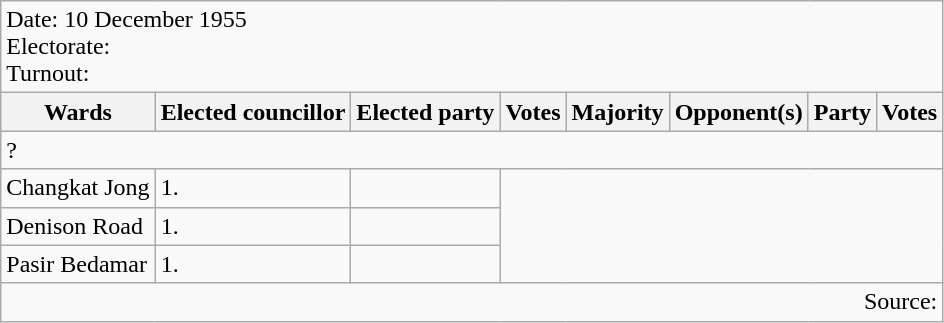<table class=wikitable>
<tr>
<td colspan=8>Date: 10 December 1955<br>Electorate: <br>Turnout:</td>
</tr>
<tr>
<th>Wards</th>
<th>Elected councillor</th>
<th>Elected party</th>
<th>Votes</th>
<th>Majority</th>
<th>Opponent(s)</th>
<th>Party</th>
<th>Votes</th>
</tr>
<tr>
<td colspan=8>? </td>
</tr>
<tr>
<td>Changkat Jong</td>
<td>1.</td>
<td></td>
</tr>
<tr>
<td>Denison Road</td>
<td>1.</td>
<td></td>
</tr>
<tr>
<td>Pasir Bedamar</td>
<td>1.</td>
<td></td>
</tr>
<tr>
<td colspan="8" style="text-align:right;">Source: </td>
</tr>
</table>
